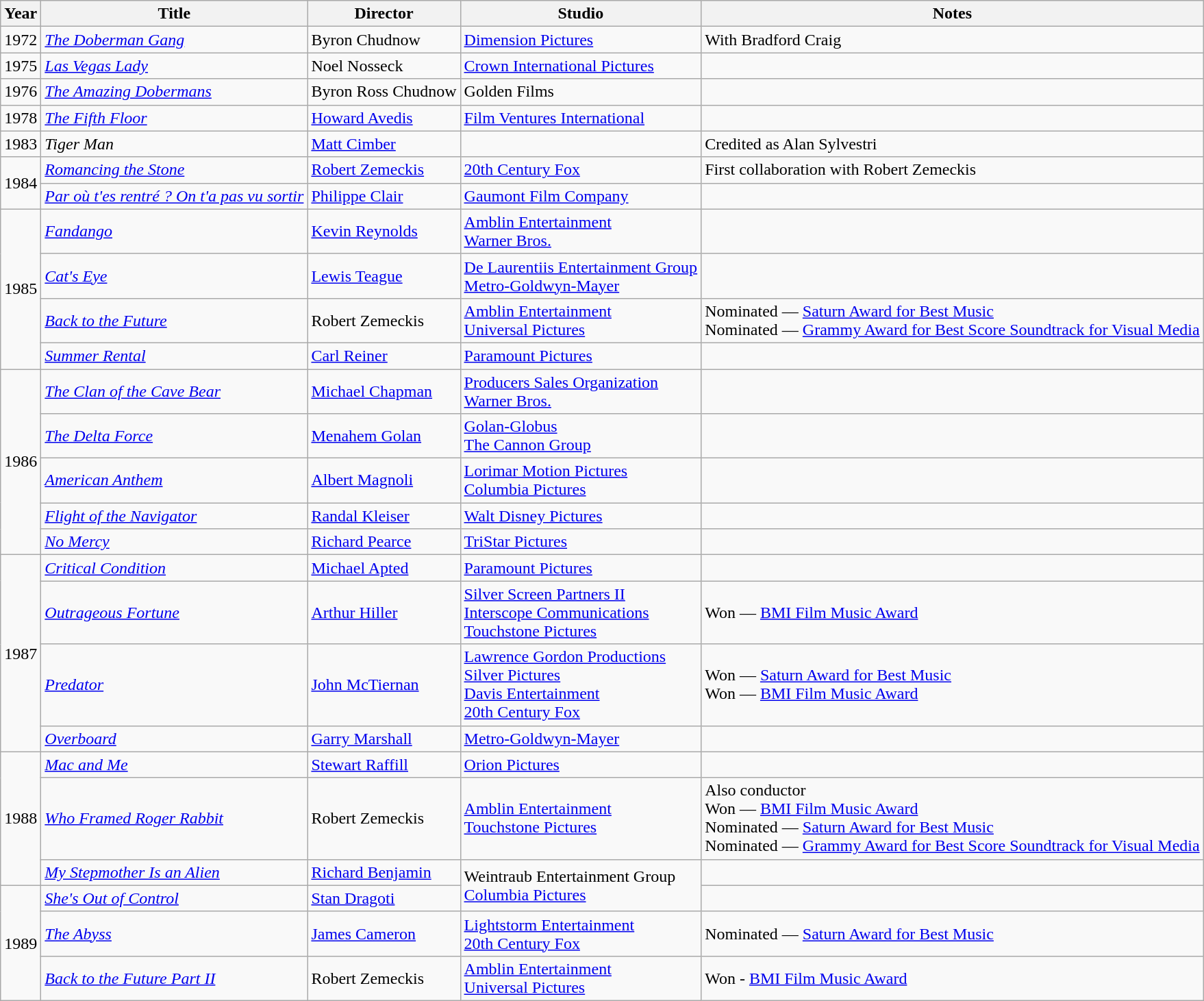<table class="wikitable sortable">
<tr>
<th>Year</th>
<th>Title</th>
<th>Director</th>
<th>Studio</th>
<th>Notes</th>
</tr>
<tr>
<td>1972</td>
<td><em><a href='#'>The Doberman Gang</a></em></td>
<td>Byron Chudnow</td>
<td><a href='#'>Dimension Pictures</a></td>
<td>With Bradford Craig</td>
</tr>
<tr>
<td>1975</td>
<td><em><a href='#'>Las Vegas Lady</a></em></td>
<td>Noel Nosseck</td>
<td><a href='#'>Crown International Pictures</a></td>
<td></td>
</tr>
<tr>
<td>1976</td>
<td><em><a href='#'>The Amazing Dobermans</a></em></td>
<td>Byron Ross Chudnow</td>
<td>Golden Films</td>
<td></td>
</tr>
<tr>
<td>1978</td>
<td><em><a href='#'>The Fifth Floor</a></em></td>
<td><a href='#'>Howard Avedis</a></td>
<td><a href='#'>Film Ventures International</a></td>
</tr>
<tr>
<td>1983</td>
<td><em>Tiger Man</em></td>
<td><a href='#'>Matt Cimber</a></td>
<td></td>
<td>Credited as Alan Sylvestri</td>
</tr>
<tr>
<td rowspan=2>1984</td>
<td><em><a href='#'>Romancing the Stone</a></em></td>
<td><a href='#'>Robert Zemeckis</a></td>
<td><a href='#'>20th Century Fox</a></td>
<td>First collaboration with Robert Zemeckis</td>
</tr>
<tr>
<td><em><a href='#'>Par où t'es rentré ? On t'a pas vu sortir</a></em></td>
<td><a href='#'>Philippe Clair</a></td>
<td><a href='#'>Gaumont Film Company</a></td>
<td></td>
</tr>
<tr>
<td rowspan="4">1985</td>
<td><em><a href='#'>Fandango</a></em></td>
<td><a href='#'>Kevin Reynolds</a></td>
<td><a href='#'>Amblin Entertainment</a><br><a href='#'>Warner Bros.</a></td>
<td></td>
</tr>
<tr>
<td><em><a href='#'>Cat's Eye</a></em></td>
<td><a href='#'>Lewis Teague</a></td>
<td><a href='#'>De Laurentiis Entertainment Group</a><br><a href='#'>Metro-Goldwyn-Mayer</a></td>
<td></td>
</tr>
<tr>
<td><em><a href='#'>Back to the Future</a></em></td>
<td>Robert Zemeckis</td>
<td><a href='#'>Amblin Entertainment</a><br><a href='#'>Universal Pictures</a></td>
<td>Nominated — <a href='#'>Saturn Award for Best Music</a><br>Nominated — <a href='#'>Grammy Award for Best Score Soundtrack for Visual Media</a></td>
</tr>
<tr>
<td><em><a href='#'>Summer Rental</a></em></td>
<td><a href='#'>Carl Reiner</a></td>
<td><a href='#'>Paramount Pictures</a></td>
<td></td>
</tr>
<tr>
<td rowspan="5">1986</td>
<td><em><a href='#'>The Clan of the Cave Bear</a></em></td>
<td><a href='#'>Michael Chapman</a></td>
<td><a href='#'>Producers Sales Organization</a><br><a href='#'>Warner Bros.</a></td>
<td></td>
</tr>
<tr>
<td><em><a href='#'>The Delta Force</a></em></td>
<td><a href='#'>Menahem Golan</a></td>
<td><a href='#'>Golan-Globus</a><br><a href='#'>The Cannon Group</a></td>
<td></td>
</tr>
<tr>
<td><em><a href='#'>American Anthem</a></em></td>
<td><a href='#'>Albert Magnoli</a></td>
<td><a href='#'>Lorimar Motion Pictures</a><br><a href='#'>Columbia Pictures</a></td>
<td></td>
</tr>
<tr>
<td><em><a href='#'>Flight of the Navigator</a></em></td>
<td><a href='#'>Randal Kleiser</a></td>
<td><a href='#'>Walt Disney Pictures</a></td>
<td></td>
</tr>
<tr>
<td><em><a href='#'>No Mercy</a></em></td>
<td><a href='#'>Richard Pearce</a></td>
<td><a href='#'>TriStar Pictures</a></td>
<td></td>
</tr>
<tr>
<td rowspan="4">1987</td>
<td><em><a href='#'>Critical Condition</a></em></td>
<td><a href='#'>Michael Apted</a></td>
<td><a href='#'>Paramount Pictures</a></td>
<td></td>
</tr>
<tr>
<td><em><a href='#'>Outrageous Fortune</a></em></td>
<td><a href='#'>Arthur Hiller</a></td>
<td><a href='#'>Silver Screen Partners II</a><br><a href='#'>Interscope Communications</a><br><a href='#'>Touchstone Pictures</a></td>
<td>Won — <a href='#'>BMI Film Music Award</a></td>
</tr>
<tr>
<td><em><a href='#'>Predator</a></em></td>
<td><a href='#'>John McTiernan</a></td>
<td><a href='#'>Lawrence Gordon Productions</a><br><a href='#'>Silver Pictures</a><br><a href='#'>Davis Entertainment</a><br><a href='#'>20th Century Fox</a></td>
<td>Won — <a href='#'>Saturn Award for Best Music</a><br>Won — <a href='#'>BMI Film Music Award</a></td>
</tr>
<tr>
<td><em><a href='#'>Overboard</a></em></td>
<td><a href='#'>Garry Marshall</a></td>
<td><a href='#'>Metro-Goldwyn-Mayer</a></td>
<td></td>
</tr>
<tr>
<td rowspan="3">1988</td>
<td><em><a href='#'>Mac and Me</a></em></td>
<td><a href='#'>Stewart Raffill</a></td>
<td><a href='#'>Orion Pictures</a></td>
<td></td>
</tr>
<tr>
<td><em><a href='#'>Who Framed Roger Rabbit</a></em></td>
<td>Robert Zemeckis</td>
<td><a href='#'>Amblin Entertainment</a><br><a href='#'>Touchstone Pictures</a></td>
<td>Also conductor<br>Won — <a href='#'>BMI Film Music Award</a><br>Nominated — <a href='#'>Saturn Award for Best Music</a><br>Nominated — <a href='#'>Grammy Award for Best Score Soundtrack for Visual Media</a></td>
</tr>
<tr>
<td><em><a href='#'>My Stepmother Is an Alien</a></em></td>
<td><a href='#'>Richard Benjamin</a></td>
<td rowspan="2">Weintraub Entertainment Group<br><a href='#'>Columbia Pictures</a></td>
<td></td>
</tr>
<tr>
<td rowspan="3">1989</td>
<td><em><a href='#'>She's Out of Control</a></em></td>
<td><a href='#'>Stan Dragoti</a></td>
<td></td>
</tr>
<tr>
<td><em><a href='#'>The Abyss</a></em></td>
<td><a href='#'>James Cameron</a></td>
<td><a href='#'>Lightstorm Entertainment</a> <br><a href='#'>20th Century Fox</a></td>
<td>Nominated — <a href='#'>Saturn Award for Best Music</a></td>
</tr>
<tr>
<td><em><a href='#'>Back to the Future Part II</a></em></td>
<td>Robert Zemeckis</td>
<td><a href='#'>Amblin Entertainment</a><br><a href='#'>Universal Pictures</a></td>
<td>Won - <a href='#'>BMI Film Music Award</a></td>
</tr>
</table>
